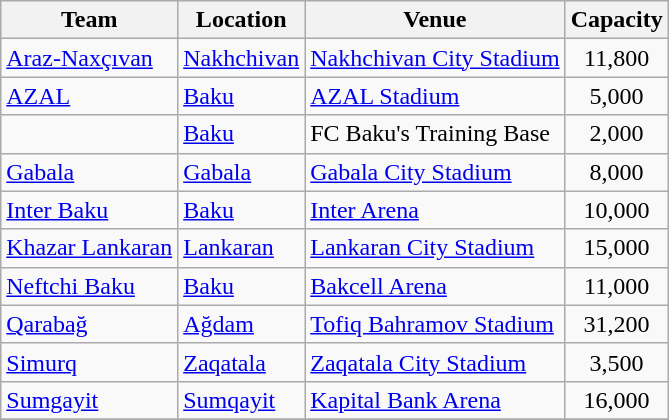<table class="wikitable sortable">
<tr>
<th>Team</th>
<th>Location</th>
<th>Venue</th>
<th>Capacity</th>
</tr>
<tr>
<td><a href='#'>Araz-Naxçıvan</a></td>
<td><a href='#'>Nakhchivan</a></td>
<td><a href='#'>Nakhchivan City Stadium</a></td>
<td align="center">11,800</td>
</tr>
<tr>
<td><a href='#'>AZAL</a></td>
<td><a href='#'>Baku</a></td>
<td><a href='#'>AZAL Stadium</a></td>
<td align="center">5,000</td>
</tr>
<tr>
<td></td>
<td><a href='#'>Baku</a></td>
<td>FC Baku's Training Base</td>
<td align="center">2,000</td>
</tr>
<tr>
<td><a href='#'>Gabala</a></td>
<td><a href='#'>Gabala</a></td>
<td><a href='#'>Gabala City Stadium</a></td>
<td align="center">8,000</td>
</tr>
<tr>
<td><a href='#'>Inter Baku</a></td>
<td><a href='#'>Baku</a></td>
<td><a href='#'>Inter Arena</a></td>
<td align="center">10,000</td>
</tr>
<tr>
<td><a href='#'>Khazar Lankaran</a></td>
<td><a href='#'>Lankaran</a></td>
<td><a href='#'>Lankaran City Stadium</a></td>
<td align="center">15,000</td>
</tr>
<tr>
<td><a href='#'>Neftchi Baku</a></td>
<td><a href='#'>Baku</a></td>
<td><a href='#'>Bakcell Arena</a></td>
<td align="center">11,000</td>
</tr>
<tr>
<td><a href='#'>Qarabağ</a></td>
<td><a href='#'>Ağdam</a></td>
<td><a href='#'>Tofiq Bahramov Stadium</a></td>
<td align="center">31,200</td>
</tr>
<tr>
<td><a href='#'>Simurq</a></td>
<td><a href='#'>Zaqatala</a></td>
<td><a href='#'>Zaqatala City Stadium</a></td>
<td align="center">3,500</td>
</tr>
<tr>
<td><a href='#'>Sumgayit</a></td>
<td><a href='#'>Sumqayit</a></td>
<td><a href='#'>Kapital Bank Arena</a></td>
<td align="center">16,000</td>
</tr>
<tr>
</tr>
</table>
